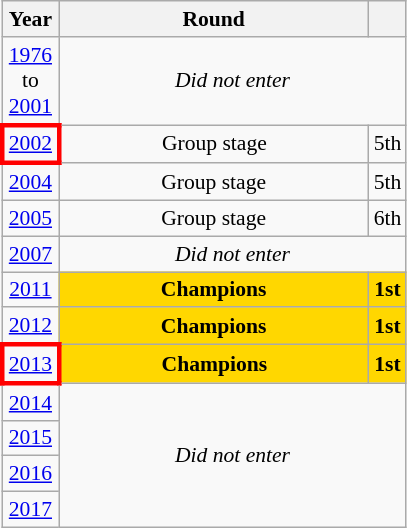<table class="wikitable" style="text-align: center; font-size:90%">
<tr>
<th>Year</th>
<th style="width:200px">Round</th>
<th></th>
</tr>
<tr>
<td><a href='#'>1976</a><br>to<br><a href='#'>2001</a></td>
<td colspan="2"><em>Did not enter</em></td>
</tr>
<tr>
<td style="border: 3px solid red"><a href='#'>2002</a></td>
<td>Group stage</td>
<td>5th</td>
</tr>
<tr>
<td><a href='#'>2004</a></td>
<td>Group stage</td>
<td>5th</td>
</tr>
<tr>
<td><a href='#'>2005</a></td>
<td>Group stage</td>
<td>6th</td>
</tr>
<tr>
<td><a href='#'>2007</a></td>
<td colspan="2"><em>Did not enter</em></td>
</tr>
<tr>
<td><a href='#'>2011</a></td>
<td bgcolor=Gold><strong>Champions</strong></td>
<td bgcolor=Gold><strong>1st</strong></td>
</tr>
<tr>
<td><a href='#'>2012</a></td>
<td bgcolor=Gold><strong>Champions</strong></td>
<td bgcolor=Gold><strong>1st</strong></td>
</tr>
<tr>
<td style="border: 3px solid red"><a href='#'>2013</a></td>
<td bgcolor=Gold><strong>Champions</strong></td>
<td bgcolor=Gold><strong>1st</strong></td>
</tr>
<tr>
<td><a href='#'>2014</a></td>
<td colspan="2" rowspan="4"><em>Did not enter</em></td>
</tr>
<tr>
<td><a href='#'>2015</a></td>
</tr>
<tr>
<td><a href='#'>2016</a></td>
</tr>
<tr>
<td><a href='#'>2017</a></td>
</tr>
</table>
